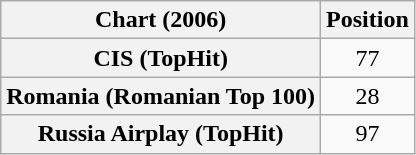<table class="wikitable plainrowheaders" style="text-align:center">
<tr>
<th>Chart (2006)</th>
<th>Position</th>
</tr>
<tr>
<th scope="row">CIS (TopHit)</th>
<td>77</td>
</tr>
<tr>
<th scope="row">Romania (Romanian Top 100)</th>
<td>28</td>
</tr>
<tr>
<th scope="row">Russia Airplay (TopHit)</th>
<td>97</td>
</tr>
</table>
